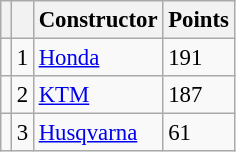<table class="wikitable" style="font-size: 95%;">
<tr>
<th></th>
<th></th>
<th>Constructor</th>
<th>Points</th>
</tr>
<tr>
<td></td>
<td align=center>1</td>
<td> <a href='#'>Honda</a></td>
<td align=left>191</td>
</tr>
<tr>
<td></td>
<td align=center>2</td>
<td> <a href='#'>KTM</a></td>
<td align=left>187</td>
</tr>
<tr>
<td></td>
<td align=center>3</td>
<td> <a href='#'>Husqvarna</a></td>
<td align=left>61</td>
</tr>
</table>
